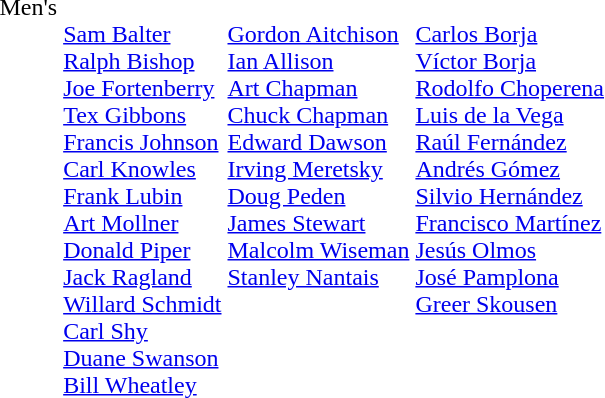<table>
<tr valign="top">
<td>Men's</td>
<td><br><a href='#'>Sam Balter</a> <br> <a href='#'>Ralph Bishop</a> <br> <a href='#'>Joe Fortenberry</a> <br> <a href='#'>Tex Gibbons</a> <br> <a href='#'>Francis Johnson</a> <br> <a href='#'>Carl Knowles</a> <br> <a href='#'>Frank Lubin</a> <br> <a href='#'>Art Mollner</a> <br> <a href='#'>Donald Piper</a> <br> <a href='#'>Jack Ragland</a> <br><a href='#'>Willard Schmidt</a> <br> <a href='#'>Carl Shy</a> <br> <a href='#'>Duane Swanson</a> <br> <a href='#'>Bill Wheatley</a></td>
<td><br><a href='#'>Gordon Aitchison</a> <br> <a href='#'>Ian Allison</a> <br> <a href='#'>Art Chapman</a> <br> <a href='#'>Chuck Chapman</a> <br><a href='#'>Edward Dawson</a> <br><a href='#'>Irving Meretsky</a> <br><a href='#'>Doug Peden</a> <br> <a href='#'>James Stewart</a> <br> <a href='#'>Malcolm Wiseman</a> <br> <a href='#'>Stanley Nantais</a></td>
<td><br><a href='#'>Carlos Borja</a><br> <a href='#'>Víctor Borja</a><br><a href='#'>Rodolfo Choperena</a><br> <a href='#'>Luis de la Vega</a><br> <a href='#'>Raúl Fernández</a> <br><a href='#'>Andrés Gómez</a><br><a href='#'>Silvio Hernández</a><br> <a href='#'>Francisco Martínez</a><br> <a href='#'>Jesús Olmos</a><br> <a href='#'>José Pamplona</a> <br> <a href='#'>Greer Skousen</a></td>
</tr>
</table>
